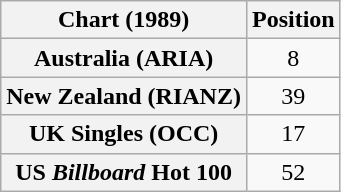<table class="wikitable sortable plainrowheaders" style="text-align:center">
<tr>
<th>Chart (1989)</th>
<th>Position</th>
</tr>
<tr>
<th scope="row">Australia (ARIA)</th>
<td>8</td>
</tr>
<tr>
<th scope="row">New Zealand (RIANZ)</th>
<td>39</td>
</tr>
<tr>
<th scope="row">UK Singles (OCC)</th>
<td>17</td>
</tr>
<tr>
<th scope="row">US <em>Billboard</em> Hot 100</th>
<td>52</td>
</tr>
</table>
